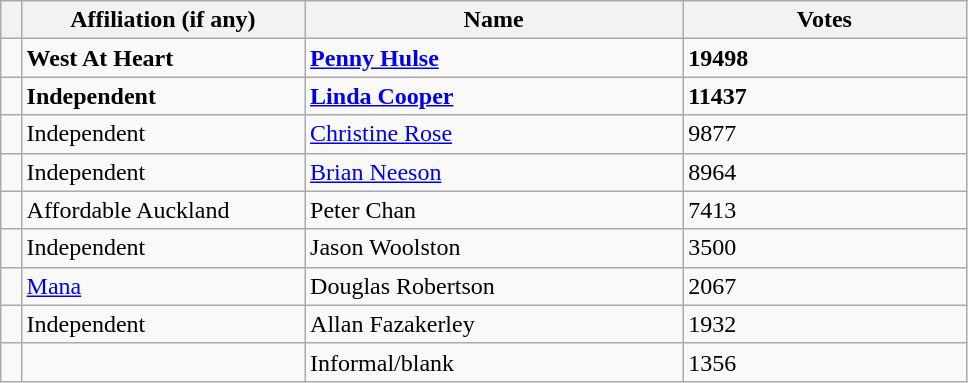<table class="wikitable" style="width:51%;">
<tr>
<th style="width:1%;"></th>
<th style="width:15%;">Affiliation (if any)</th>
<th style="width:20%;">Name</th>
<th style="width:15%;">Votes</th>
</tr>
<tr>
<td bgcolor=></td>
<td><strong>West At Heart </strong></td>
<td><strong><a href='#'>Penny Hulse</a></strong></td>
<td><strong>19498</strong></td>
</tr>
<tr>
<td bgcolor=></td>
<td><strong>Independent </strong></td>
<td><strong><a href='#'>Linda Cooper</a></strong></td>
<td><strong>11437</strong></td>
</tr>
<tr>
<td bgcolor=></td>
<td>Independent</td>
<td><a href='#'>Christine Rose</a></td>
<td>9877</td>
</tr>
<tr>
<td bgcolor=></td>
<td>Independent</td>
<td><a href='#'>Brian Neeson</a></td>
<td>8964</td>
</tr>
<tr>
<td bgcolor=></td>
<td>Affordable Auckland</td>
<td>Peter Chan</td>
<td>7413</td>
</tr>
<tr>
<td bgcolor=></td>
<td>Independent</td>
<td>Jason Woolston</td>
<td>3500</td>
</tr>
<tr>
<td bgcolor=></td>
<td><a href='#'>Mana</a></td>
<td>Douglas Robertson</td>
<td>2067</td>
</tr>
<tr>
<td bgcolor=></td>
<td>Independent</td>
<td>Allan Fazakerley</td>
<td>1932</td>
</tr>
<tr>
<td bgcolor=></td>
<td></td>
<td>Informal/blank</td>
<td>1356</td>
</tr>
</table>
